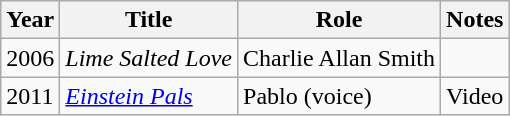<table class="wikitable sortable">
<tr>
<th>Year</th>
<th>Title</th>
<th>Role</th>
<th class="unsortable">Notes</th>
</tr>
<tr>
<td>2006</td>
<td><em>Lime Salted Love</em></td>
<td>Charlie Allan Smith</td>
<td></td>
</tr>
<tr>
<td>2011</td>
<td><em><a href='#'>Einstein Pals</a></em></td>
<td>Pablo (voice)</td>
<td>Video</td>
</tr>
</table>
